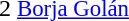<table cellspacing=0 cellpadding=0>
<tr>
<td><div>2 </div></td>
<td style="font-size: 95%"> <a href='#'>Borja Golán</a></td>
</tr>
</table>
